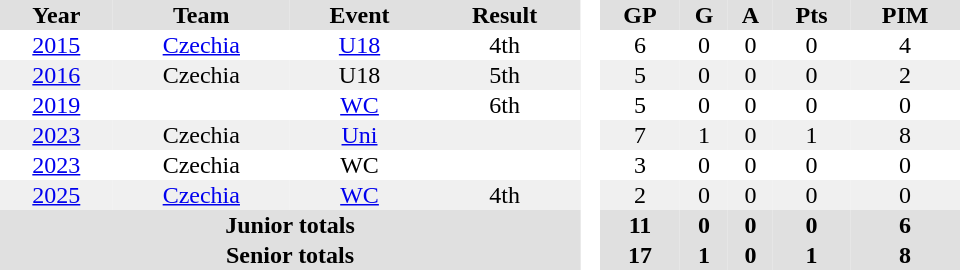<table border="0" cellpadding="1" cellspacing="0" style="text-align:center; width:40em">
<tr bgcolor="#e0e0e0">
<th>Year</th>
<th>Team</th>
<th>Event</th>
<th>Result</th>
<th rowspan="97" bgcolor="#ffffff"> </th>
<th>GP</th>
<th>G</th>
<th>A</th>
<th>Pts</th>
<th>PIM</th>
</tr>
<tr>
<td><a href='#'>2015</a></td>
<td><a href='#'>Czechia</a></td>
<td><a href='#'>U18</a></td>
<td>4th</td>
<td>6</td>
<td>0</td>
<td>0</td>
<td>0</td>
<td>4</td>
</tr>
<tr bgcolor="#f0f0f0">
<td><a href='#'>2016</a></td>
<td>Czechia</td>
<td>U18</td>
<td>5th</td>
<td>5</td>
<td>0</td>
<td>0</td>
<td>0</td>
<td>2</td>
</tr>
<tr>
<td><a href='#'>2019</a></td>
<td></td>
<td><a href='#'>WC</a></td>
<td>6th</td>
<td>5</td>
<td>0</td>
<td>0</td>
<td>0</td>
<td>0</td>
</tr>
<tr bgcolor="#f0f0f0">
<td><a href='#'>2023</a></td>
<td>Czechia</td>
<td><a href='#'>Uni</a></td>
<td></td>
<td>7</td>
<td>1</td>
<td>0</td>
<td>1</td>
<td>8</td>
</tr>
<tr>
<td><a href='#'>2023</a></td>
<td>Czechia</td>
<td>WC</td>
<td></td>
<td>3</td>
<td>0</td>
<td>0</td>
<td>0</td>
<td>0</td>
</tr>
<tr bgcolor="#f0f0f0">
<td><a href='#'>2025</a></td>
<td><a href='#'>Czechia</a></td>
<td><a href='#'>WC</a></td>
<td>4th</td>
<td>2</td>
<td>0</td>
<td>0</td>
<td>0</td>
<td>0</td>
</tr>
<tr bgcolor="#e0e0e0">
<th colspan="4">Junior totals</th>
<th>11</th>
<th>0</th>
<th>0</th>
<th>0</th>
<th>6</th>
</tr>
<tr bgcolor="#e0e0e0">
<th colspan="4">Senior totals</th>
<th>17</th>
<th>1</th>
<th>0</th>
<th>1</th>
<th>8</th>
</tr>
</table>
